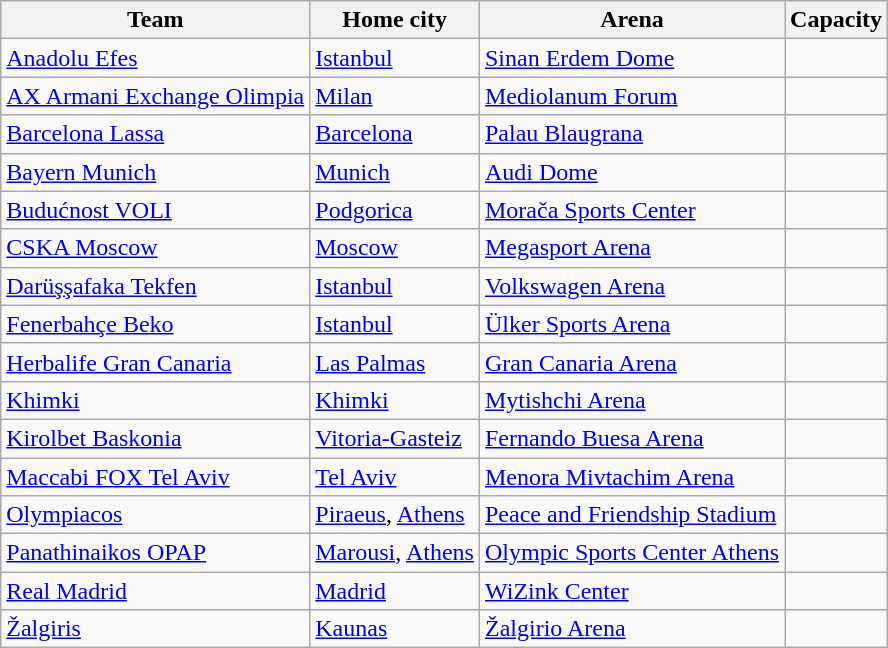<table class="wikitable sortable">
<tr>
<th>Team</th>
<th>Home city</th>
<th>Arena</th>
<th>Capacity</th>
</tr>
<tr>
<td> <a href='#'>Anadolu Efes</a></td>
<td><a href='#'>Istanbul</a></td>
<td><a href='#'>Sinan Erdem Dome</a></td>
<td style="text-align:center"></td>
</tr>
<tr>
<td> <a href='#'>AX Armani Exchange Olimpia</a></td>
<td><a href='#'>Milan</a></td>
<td><a href='#'>Mediolanum Forum</a></td>
<td style="text-align:center"></td>
</tr>
<tr>
<td> <a href='#'>Barcelona Lassa</a></td>
<td><a href='#'>Barcelona</a></td>
<td><a href='#'>Palau Blaugrana</a></td>
<td style="text-align:center"></td>
</tr>
<tr>
<td> <a href='#'>Bayern Munich</a></td>
<td><a href='#'>Munich</a></td>
<td><a href='#'>Audi Dome</a></td>
<td style="text-align:center"></td>
</tr>
<tr>
<td> <a href='#'>Budućnost VOLI</a></td>
<td><a href='#'>Podgorica</a></td>
<td><a href='#'>Morača Sports Center</a></td>
<td style="text-align:center"></td>
</tr>
<tr>
<td> <a href='#'>CSKA Moscow</a></td>
<td><a href='#'>Moscow</a></td>
<td><a href='#'>Megasport Arena</a></td>
<td style="text-align:center"></td>
</tr>
<tr>
<td> <a href='#'>Darüşşafaka Tekfen</a></td>
<td><a href='#'>Istanbul</a></td>
<td><a href='#'>Volkswagen Arena</a></td>
<td style="text-align:center"></td>
</tr>
<tr>
<td> <a href='#'>Fenerbahçe Beko</a></td>
<td><a href='#'>Istanbul</a></td>
<td><a href='#'>Ülker Sports Arena</a></td>
<td style="text-align:center"></td>
</tr>
<tr>
<td> <a href='#'>Herbalife Gran Canaria</a></td>
<td><a href='#'>Las Palmas</a></td>
<td><a href='#'>Gran Canaria Arena</a></td>
<td style="text-align:center"></td>
</tr>
<tr>
<td> <a href='#'>Khimki</a></td>
<td><a href='#'>Khimki</a></td>
<td><a href='#'>Mytishchi Arena</a></td>
<td style="text-align:center"></td>
</tr>
<tr>
<td> <a href='#'>Kirolbet Baskonia</a></td>
<td><a href='#'>Vitoria-Gasteiz</a></td>
<td><a href='#'>Fernando Buesa Arena</a></td>
<td style="text-align:center"></td>
</tr>
<tr>
<td> <a href='#'>Maccabi FOX Tel Aviv</a></td>
<td><a href='#'>Tel Aviv</a></td>
<td><a href='#'>Menora Mivtachim Arena</a></td>
<td style="text-align:center"></td>
</tr>
<tr>
<td> <a href='#'>Olympiacos</a></td>
<td><a href='#'>Piraeus</a>, <a href='#'>Athens</a></td>
<td><a href='#'>Peace and Friendship Stadium</a></td>
<td style="text-align:center"></td>
</tr>
<tr>
<td> <a href='#'>Panathinaikos OPAP</a></td>
<td><a href='#'>Marousi</a>, <a href='#'>Athens</a></td>
<td><a href='#'>Olympic Sports Center Athens</a></td>
<td style="text-align:center"></td>
</tr>
<tr>
<td> <a href='#'>Real Madrid</a></td>
<td><a href='#'>Madrid</a></td>
<td><a href='#'>WiZink Center</a></td>
<td style="text-align:center"></td>
</tr>
<tr>
<td> <a href='#'>Žalgiris</a></td>
<td><a href='#'>Kaunas</a></td>
<td><a href='#'>Žalgirio Arena</a></td>
<td style="text-align:center"></td>
</tr>
</table>
